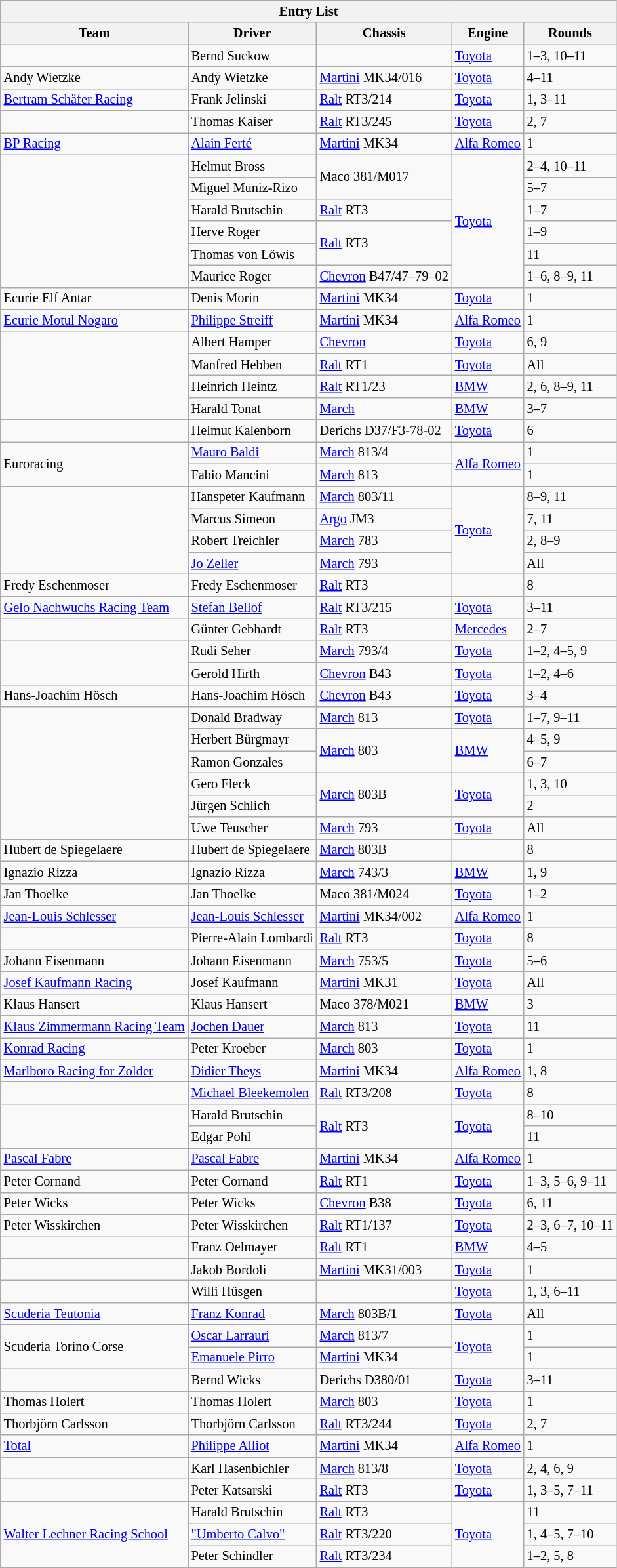<table class="wikitable" style="font-size: 85%;">
<tr>
<th colspan=7>Entry List</th>
</tr>
<tr>
<th>Team</th>
<th>Driver</th>
<th>Chassis</th>
<th>Engine</th>
<th>Rounds</th>
</tr>
<tr>
<td> </td>
<td> Bernd Suckow</td>
<td></td>
<td><a href='#'>Toyota</a></td>
<td>1–3, 10–11</td>
</tr>
<tr>
<td> Andy Wietzke</td>
<td> Andy Wietzke</td>
<td><a href='#'>Martini</a> MK34/016</td>
<td><a href='#'>Toyota</a></td>
<td>4–11</td>
</tr>
<tr>
<td> <a href='#'>Bertram Schäfer Racing</a></td>
<td> Frank Jelinski</td>
<td><a href='#'>Ralt</a> RT3/214</td>
<td><a href='#'>Toyota</a></td>
<td>1, 3–11</td>
</tr>
<tr>
<td> </td>
<td> Thomas Kaiser</td>
<td><a href='#'>Ralt</a> RT3/245</td>
<td><a href='#'>Toyota</a></td>
<td>2, 7</td>
</tr>
<tr>
<td> <a href='#'>BP Racing</a></td>
<td> <a href='#'>Alain Ferté</a></td>
<td><a href='#'>Martini</a> MK34</td>
<td><a href='#'>Alfa Romeo</a></td>
<td>1</td>
</tr>
<tr>
<td rowspan=6> </td>
<td> Helmut Bross</td>
<td rowspan=2>Maco 381/M017</td>
<td rowspan=6><a href='#'>Toyota</a></td>
<td>2–4, 10–11</td>
</tr>
<tr>
<td> Miguel Muniz-Rizo</td>
<td>5–7</td>
</tr>
<tr>
<td> Harald Brutschin</td>
<td><a href='#'>Ralt</a> RT3</td>
<td>1–7</td>
</tr>
<tr>
<td> Herve Roger</td>
<td rowspan=2><a href='#'>Ralt</a> RT3</td>
<td>1–9</td>
</tr>
<tr>
<td> Thomas von Löwis</td>
<td>11</td>
</tr>
<tr>
<td> Maurice Roger</td>
<td><a href='#'>Chevron</a> B47/47–79–02</td>
<td>1–6, 8–9, 11</td>
</tr>
<tr>
<td> Ecurie Elf Antar</td>
<td> Denis Morin</td>
<td><a href='#'>Martini</a> MK34</td>
<td><a href='#'>Toyota</a></td>
<td>1</td>
</tr>
<tr>
<td> <a href='#'>Ecurie Motul Nogaro</a></td>
<td> <a href='#'>Philippe Streiff</a></td>
<td><a href='#'>Martini</a> MK34</td>
<td><a href='#'>Alfa Romeo</a></td>
<td>1</td>
</tr>
<tr>
<td rowspan=4> </td>
<td> Albert Hamper</td>
<td><a href='#'>Chevron</a></td>
<td><a href='#'>Toyota</a></td>
<td>6, 9</td>
</tr>
<tr>
<td> Manfred Hebben</td>
<td><a href='#'>Ralt</a> RT1</td>
<td><a href='#'>Toyota</a></td>
<td>All</td>
</tr>
<tr>
<td> Heinrich Heintz</td>
<td><a href='#'>Ralt</a> RT1/23</td>
<td><a href='#'>BMW</a></td>
<td>2, 6, 8–9, 11</td>
</tr>
<tr>
<td> Harald Tonat</td>
<td><a href='#'>March</a></td>
<td><a href='#'>BMW</a></td>
<td>3–7</td>
</tr>
<tr>
<td> </td>
<td> Helmut Kalenborn</td>
<td>Derichs D37/F3-78-02</td>
<td><a href='#'>Toyota</a></td>
<td>6</td>
</tr>
<tr>
<td rowspan=2> Euroracing</td>
<td> <a href='#'>Mauro Baldi</a></td>
<td><a href='#'>March</a> 813/4</td>
<td rowspan=2><a href='#'>Alfa Romeo</a></td>
<td>1</td>
</tr>
<tr>
<td> Fabio Mancini</td>
<td><a href='#'>March</a> 813</td>
<td>1</td>
</tr>
<tr>
<td rowspan=4> </td>
<td> Hanspeter Kaufmann</td>
<td><a href='#'>March</a> 803/11</td>
<td rowspan=4><a href='#'>Toyota</a></td>
<td>8–9, 11</td>
</tr>
<tr>
<td> Marcus Simeon</td>
<td><a href='#'>Argo</a> JM3</td>
<td>7, 11</td>
</tr>
<tr>
<td> Robert Treichler</td>
<td><a href='#'>March</a> 783</td>
<td>2, 8–9</td>
</tr>
<tr>
<td> <a href='#'>Jo Zeller</a></td>
<td><a href='#'>March</a> 793</td>
<td>All</td>
</tr>
<tr>
<td> Fredy Eschenmoser</td>
<td> Fredy Eschenmoser</td>
<td><a href='#'>Ralt</a> RT3</td>
<td></td>
<td>8</td>
</tr>
<tr>
<td> <a href='#'>Gelo Nachwuchs Racing Team</a></td>
<td> <a href='#'>Stefan Bellof</a></td>
<td><a href='#'>Ralt</a> RT3/215</td>
<td><a href='#'>Toyota</a></td>
<td>3–11</td>
</tr>
<tr>
<td> </td>
<td> Günter Gebhardt</td>
<td><a href='#'>Ralt</a> RT3</td>
<td><a href='#'>Mercedes</a></td>
<td>2–7</td>
</tr>
<tr>
<td rowspan=2> </td>
<td> Rudi Seher</td>
<td><a href='#'>March</a> 793/4</td>
<td><a href='#'>Toyota</a></td>
<td>1–2, 4–5, 9</td>
</tr>
<tr>
<td> Gerold Hirth</td>
<td><a href='#'>Chevron</a> B43</td>
<td><a href='#'>Toyota</a></td>
<td>1–2, 4–6</td>
</tr>
<tr>
<td> Hans-Joachim Hösch</td>
<td> Hans-Joachim Hösch</td>
<td><a href='#'>Chevron</a> B43</td>
<td><a href='#'>Toyota</a></td>
<td>3–4</td>
</tr>
<tr>
<td rowspan=6> </td>
<td> Donald Bradway</td>
<td><a href='#'>March</a> 813</td>
<td><a href='#'>Toyota</a></td>
<td>1–7, 9–11</td>
</tr>
<tr>
<td> Herbert Bürgmayr</td>
<td rowspan=2><a href='#'>March</a> 803</td>
<td rowspan=2><a href='#'>BMW</a></td>
<td>4–5, 9</td>
</tr>
<tr>
<td> Ramon Gonzales</td>
<td>6–7</td>
</tr>
<tr>
<td> Gero Fleck</td>
<td rowspan=2><a href='#'>March</a> 803B</td>
<td rowspan=2><a href='#'>Toyota</a></td>
<td>1, 3, 10</td>
</tr>
<tr>
<td> Jürgen Schlich</td>
<td>2</td>
</tr>
<tr>
<td> Uwe Teuscher</td>
<td><a href='#'>March</a> 793</td>
<td><a href='#'>Toyota</a></td>
<td>All</td>
</tr>
<tr>
<td> Hubert de Spiegelaere</td>
<td> Hubert de Spiegelaere</td>
<td><a href='#'>March</a> 803B</td>
<td></td>
<td>8</td>
</tr>
<tr>
<td> Ignazio Rizza</td>
<td> Ignazio Rizza</td>
<td><a href='#'>March</a> 743/3</td>
<td><a href='#'>BMW</a></td>
<td>1, 9</td>
</tr>
<tr>
<td> Jan Thoelke</td>
<td> Jan Thoelke</td>
<td>Maco 381/M024</td>
<td><a href='#'>Toyota</a></td>
<td>1–2</td>
</tr>
<tr>
<td> <a href='#'>Jean-Louis Schlesser</a></td>
<td> <a href='#'>Jean-Louis Schlesser</a></td>
<td><a href='#'>Martini</a> MK34/002</td>
<td><a href='#'>Alfa Romeo</a></td>
<td>1</td>
</tr>
<tr>
<td> </td>
<td> Pierre-Alain Lombardi</td>
<td><a href='#'>Ralt</a> RT3</td>
<td><a href='#'>Toyota</a></td>
<td>8</td>
</tr>
<tr>
<td> Johann Eisenmann</td>
<td> Johann Eisenmann</td>
<td><a href='#'>March</a> 753/5</td>
<td><a href='#'>Toyota</a></td>
<td>5–6</td>
</tr>
<tr>
<td> <a href='#'>Josef Kaufmann Racing</a></td>
<td> Josef Kaufmann</td>
<td><a href='#'>Martini</a> MK31</td>
<td><a href='#'>Toyota</a></td>
<td>All</td>
</tr>
<tr>
<td> Klaus Hansert</td>
<td> Klaus Hansert</td>
<td>Maco 378/M021</td>
<td><a href='#'>BMW</a></td>
<td>3</td>
</tr>
<tr>
<td> <a href='#'>Klaus Zimmermann Racing Team</a></td>
<td> <a href='#'>Jochen Dauer</a></td>
<td><a href='#'>March</a> 813</td>
<td><a href='#'>Toyota</a></td>
<td>11</td>
</tr>
<tr>
<td> <a href='#'>Konrad Racing</a></td>
<td> Peter Kroeber</td>
<td><a href='#'>March</a> 803</td>
<td><a href='#'>Toyota</a></td>
<td>1</td>
</tr>
<tr>
<td> <a href='#'>Marlboro Racing for Zolder</a></td>
<td> <a href='#'>Didier Theys</a></td>
<td><a href='#'>Martini</a> MK34</td>
<td><a href='#'>Alfa Romeo</a></td>
<td>1, 8</td>
</tr>
<tr>
<td> </td>
<td> <a href='#'>Michael Bleekemolen</a></td>
<td><a href='#'>Ralt</a> RT3/208</td>
<td><a href='#'>Toyota</a></td>
<td>8</td>
</tr>
<tr>
<td rowspan=2> </td>
<td> Harald Brutschin</td>
<td rowspan=2><a href='#'>Ralt</a> RT3</td>
<td rowspan=2><a href='#'>Toyota</a></td>
<td>8–10</td>
</tr>
<tr>
<td> Edgar Pohl</td>
<td>11</td>
</tr>
<tr>
<td> <a href='#'>Pascal Fabre</a></td>
<td> <a href='#'>Pascal Fabre</a></td>
<td><a href='#'>Martini</a> MK34</td>
<td><a href='#'>Alfa Romeo</a></td>
<td>1</td>
</tr>
<tr>
<td> Peter Cornand</td>
<td> Peter Cornand</td>
<td><a href='#'>Ralt</a> RT1</td>
<td><a href='#'>Toyota</a></td>
<td>1–3, 5–6, 9–11</td>
</tr>
<tr>
<td> Peter Wicks</td>
<td> Peter Wicks</td>
<td><a href='#'>Chevron</a> B38</td>
<td><a href='#'>Toyota</a></td>
<td>6, 11</td>
</tr>
<tr>
<td> Peter Wisskirchen</td>
<td> Peter Wisskirchen</td>
<td><a href='#'>Ralt</a> RT1/137</td>
<td><a href='#'>Toyota</a></td>
<td>2–3, 6–7, 10–11</td>
</tr>
<tr>
<td> </td>
<td> Franz Oelmayer</td>
<td><a href='#'>Ralt</a> RT1</td>
<td><a href='#'>BMW</a></td>
<td>4–5</td>
</tr>
<tr>
<td> </td>
<td> Jakob Bordoli</td>
<td><a href='#'>Martini</a> MK31/003</td>
<td><a href='#'>Toyota</a></td>
<td>1</td>
</tr>
<tr>
<td> </td>
<td> Willi Hüsgen</td>
<td></td>
<td><a href='#'>Toyota</a></td>
<td>1, 3, 6–11</td>
</tr>
<tr>
<td> <a href='#'>Scuderia Teutonia</a></td>
<td> <a href='#'>Franz Konrad</a></td>
<td><a href='#'>March</a> 803B/1</td>
<td><a href='#'>Toyota</a></td>
<td>All</td>
</tr>
<tr>
<td rowspan=2> Scuderia Torino Corse</td>
<td> <a href='#'>Oscar Larrauri</a></td>
<td><a href='#'>March</a> 813/7</td>
<td rowspan=2><a href='#'>Toyota</a></td>
<td>1</td>
</tr>
<tr>
<td> <a href='#'>Emanuele Pirro</a></td>
<td><a href='#'>Martini</a> MK34</td>
<td>1</td>
</tr>
<tr>
<td> </td>
<td> Bernd Wicks</td>
<td>Derichs D380/01</td>
<td><a href='#'>Toyota</a></td>
<td>3–11</td>
</tr>
<tr>
<td> Thomas Holert</td>
<td> Thomas Holert</td>
<td><a href='#'>March</a> 803</td>
<td><a href='#'>Toyota</a></td>
<td>1</td>
</tr>
<tr>
<td> Thorbjörn Carlsson</td>
<td> Thorbjörn Carlsson</td>
<td><a href='#'>Ralt</a> RT3/244</td>
<td><a href='#'>Toyota</a></td>
<td>2, 7</td>
</tr>
<tr>
<td> <a href='#'>Total</a></td>
<td> <a href='#'>Philippe Alliot</a></td>
<td><a href='#'>Martini</a> MK34</td>
<td><a href='#'>Alfa Romeo</a></td>
<td>1</td>
</tr>
<tr>
<td> </td>
<td> Karl Hasenbichler</td>
<td><a href='#'>March</a> 813/8</td>
<td><a href='#'>Toyota</a></td>
<td>2, 4, 6, 9</td>
</tr>
<tr>
<td> </td>
<td> Peter Katsarski</td>
<td><a href='#'>Ralt</a> RT3</td>
<td><a href='#'>Toyota</a></td>
<td>1, 3–5, 7–11</td>
</tr>
<tr>
<td rowspan=3> <a href='#'>Walter Lechner Racing School</a></td>
<td> Harald Brutschin</td>
<td><a href='#'>Ralt</a> RT3</td>
<td rowspan=3><a href='#'>Toyota</a></td>
<td>11</td>
</tr>
<tr>
<td> <a href='#'>"Umberto Calvo"</a></td>
<td><a href='#'>Ralt</a> RT3/220</td>
<td>1, 4–5, 7–10</td>
</tr>
<tr>
<td> Peter Schindler</td>
<td><a href='#'>Ralt</a> RT3/234</td>
<td>1–2, 5, 8</td>
</tr>
</table>
